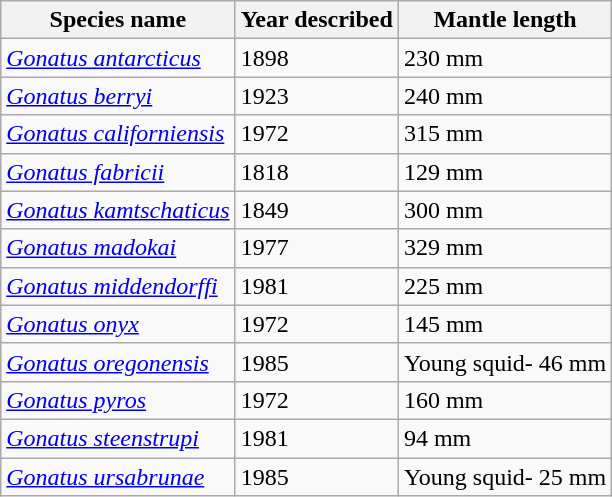<table class="wikitable">
<tr>
<th>Species name</th>
<th>Year described</th>
<th>Mantle length</th>
</tr>
<tr>
<td><em><a href='#'>Gonatus antarcticus</a></em></td>
<td>1898</td>
<td>230 mm</td>
</tr>
<tr>
<td><em><a href='#'>Gonatus berryi</a></em></td>
<td>1923</td>
<td>240 mm</td>
</tr>
<tr>
<td><em><a href='#'>Gonatus californiensis</a></em></td>
<td>1972</td>
<td>315 mm</td>
</tr>
<tr>
<td><em><a href='#'>Gonatus fabricii</a></em></td>
<td>1818</td>
<td>129 mm</td>
</tr>
<tr>
<td><em><a href='#'>Gonatus kamtschaticus</a></em></td>
<td>1849</td>
<td>300 mm</td>
</tr>
<tr>
<td><em><a href='#'>Gonatus madokai</a></em></td>
<td>1977</td>
<td>329 mm</td>
</tr>
<tr>
<td><em><a href='#'>Gonatus middendorffi</a></em></td>
<td>1981</td>
<td>225 mm</td>
</tr>
<tr>
<td><em><a href='#'>Gonatus onyx</a></em></td>
<td>1972</td>
<td>145 mm</td>
</tr>
<tr>
<td><em><a href='#'>Gonatus oregonensis</a></em></td>
<td>1985</td>
<td>Young squid- 46 mm</td>
</tr>
<tr>
<td><em><a href='#'>Gonatus pyros</a></em></td>
<td>1972</td>
<td>160 mm</td>
</tr>
<tr>
<td><em><a href='#'>Gonatus steenstrupi</a></em></td>
<td>1981</td>
<td>94 mm</td>
</tr>
<tr>
<td><em><a href='#'>Gonatus ursabrunae</a></em></td>
<td>1985</td>
<td>Young squid- 25 mm</td>
</tr>
</table>
